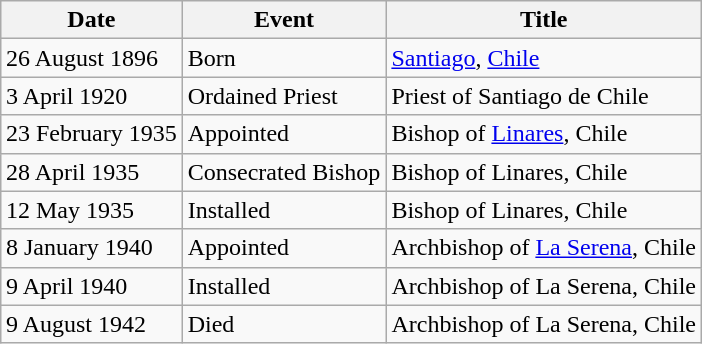<table class="wikitable" style="margin:1em auto;">
<tr>
<th>Date</th>
<th>Event</th>
<th>Title</th>
</tr>
<tr>
<td>26 August 1896</td>
<td>Born</td>
<td><a href='#'>Santiago</a>, <a href='#'>Chile</a></td>
</tr>
<tr>
<td>3 April 1920</td>
<td>Ordained Priest</td>
<td>Priest of Santiago de Chile</td>
</tr>
<tr>
<td>23 February 1935</td>
<td>Appointed</td>
<td>Bishop of <a href='#'>Linares</a>, Chile</td>
</tr>
<tr>
<td>28 April 1935</td>
<td>Consecrated Bishop</td>
<td>Bishop of Linares, Chile</td>
</tr>
<tr>
<td>12 May 1935</td>
<td>Installed</td>
<td>Bishop of Linares, Chile</td>
</tr>
<tr>
<td>8 January 1940</td>
<td>Appointed</td>
<td>Archbishop of <a href='#'>La Serena</a>, Chile</td>
</tr>
<tr>
<td>9 April 1940</td>
<td>Installed</td>
<td>Archbishop of La Serena, Chile</td>
</tr>
<tr>
<td>9 August 1942</td>
<td>Died</td>
<td>Archbishop of La Serena, Chile</td>
</tr>
</table>
